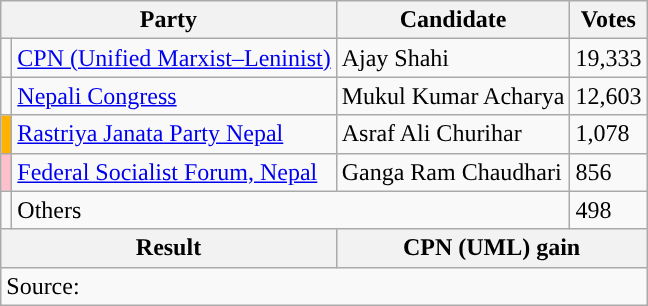<table class="wikitable">
<tr>
<th colspan="2">Party</th>
<th>Candidate</th>
<th>Votes</th>
</tr>
<tr>
<td style="background-color:"></td>
<td><a href='#'>CPN (Unified Marxist–Leninist)</a></td>
<td>Ajay Shahi</td>
<td>19,333</td>
</tr>
<tr>
<td style="background-color:"></td>
<td><a href='#'>Nepali Congress</a></td>
<td>Mukul Kumar Acharya</td>
<td>12,603</td>
</tr>
<tr>
<td style="background-color:#FFb300"></td>
<td><a href='#'>Rastriya Janata Party Nepal</a></td>
<td>Asraf Ali Churihar</td>
<td>1,078</td>
</tr>
<tr>
<td style="background-color:#ffc0cb"></td>
<td><a href='#'>Federal Socialist Forum, Nepal</a></td>
<td>Ganga Ram Chaudhari</td>
<td>856</td>
</tr>
<tr>
<td></td>
<td colspan="2">Others</td>
<td>498</td>
</tr>
<tr>
<th colspan="2">Result</th>
<th colspan="2">CPN (UML) gain</th>
</tr>
<tr>
<td colspan="4">Source: </td>
</tr>
</table>
